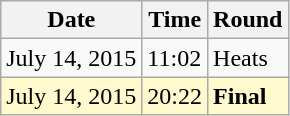<table class="wikitable">
<tr>
<th>Date</th>
<th>Time</th>
<th>Round</th>
</tr>
<tr>
<td>July 14, 2015</td>
<td>11:02</td>
<td>Heats</td>
</tr>
<tr style=background:lemonchiffon>
<td>July 14, 2015</td>
<td>20:22</td>
<td><strong>Final</strong></td>
</tr>
</table>
